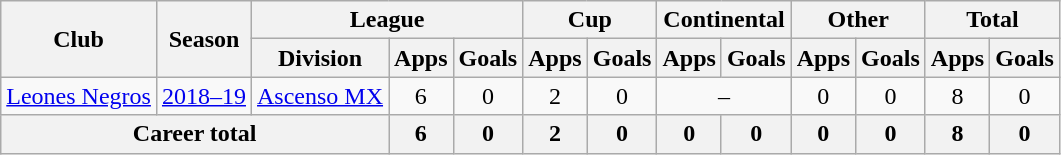<table class="wikitable" style="text-align: center">
<tr>
<th rowspan="2">Club</th>
<th rowspan="2">Season</th>
<th colspan="3">League</th>
<th colspan="2">Cup</th>
<th colspan="2">Continental</th>
<th colspan="2">Other</th>
<th colspan="2">Total</th>
</tr>
<tr>
<th>Division</th>
<th>Apps</th>
<th>Goals</th>
<th>Apps</th>
<th>Goals</th>
<th>Apps</th>
<th>Goals</th>
<th>Apps</th>
<th>Goals</th>
<th>Apps</th>
<th>Goals</th>
</tr>
<tr>
<td><a href='#'>Leones Negros</a></td>
<td><a href='#'>2018–19</a></td>
<td><a href='#'>Ascenso MX</a></td>
<td>6</td>
<td>0</td>
<td>2</td>
<td>0</td>
<td colspan="2">–</td>
<td>0</td>
<td>0</td>
<td>8</td>
<td>0</td>
</tr>
<tr>
<th colspan="3"><strong>Career total</strong></th>
<th>6</th>
<th>0</th>
<th>2</th>
<th>0</th>
<th>0</th>
<th>0</th>
<th>0</th>
<th>0</th>
<th>8</th>
<th>0</th>
</tr>
</table>
